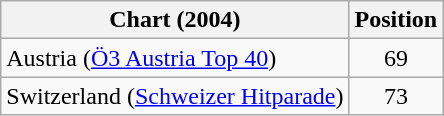<table class="wikitable sortable">
<tr>
<th>Chart (2004)</th>
<th>Position</th>
</tr>
<tr>
<td align="left">Austria (<a href='#'>Ö3 Austria Top 40</a>)</td>
<td style="text-align:center;">69</td>
</tr>
<tr>
<td align="left">Switzerland (<a href='#'>Schweizer Hitparade</a>)</td>
<td style="text-align:center;">73</td>
</tr>
</table>
